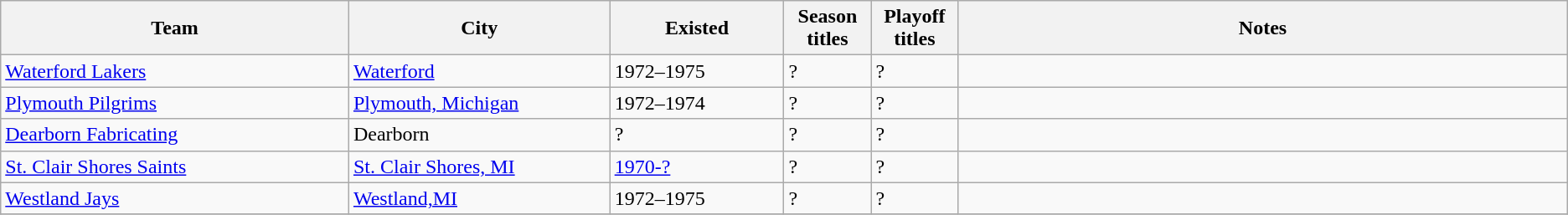<table class="wikitable">
<tr>
<th bgcolor="#DDDDFF" width="20%">Team</th>
<th bgcolor="#DDDDFF" width="15%">City</th>
<th bgcolor="#DDDDFF" width="10%">Existed</th>
<th bgcolor="#DDDDFF" width="5%">Season titles</th>
<th bgcolor="#DDDDFF" width="5%">Playoff titles</th>
<th bgcolor="#DDDDFF" width="35%">Notes</th>
</tr>
<tr>
<td><a href='#'>Waterford Lakers</a></td>
<td><a href='#'>Waterford</a></td>
<td>1972–1975</td>
<td>?</td>
<td>?</td>
<td></td>
</tr>
<tr>
<td><a href='#'>Plymouth Pilgrims</a></td>
<td><a href='#'>Plymouth, Michigan</a></td>
<td>1972–1974</td>
<td>?</td>
<td>?</td>
<td></td>
</tr>
<tr>
<td><a href='#'>Dearborn Fabricating</a></td>
<td>Dearborn</td>
<td>?</td>
<td>?</td>
<td>?</td>
<td></td>
</tr>
<tr>
<td><a href='#'>St. Clair Shores Saints</a></td>
<td><a href='#'>St. Clair Shores, MI</a></td>
<td><a href='#'>1970-?</a></td>
<td>?</td>
<td>?</td>
<td></td>
</tr>
<tr>
<td><a href='#'>Westland Jays</a></td>
<td><a href='#'>Westland,MI</a></td>
<td>1972–1975</td>
<td>?</td>
<td>?</td>
<td></td>
</tr>
<tr>
</tr>
</table>
